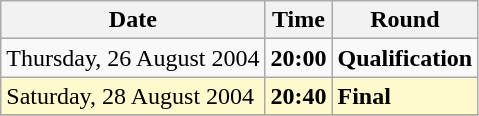<table class="wikitable">
<tr>
<th>Date</th>
<th>Time</th>
<th>Round</th>
</tr>
<tr>
<td>Thursday, 26 August 2004</td>
<td><strong>20:00</strong></td>
<td><strong>Qualification</strong></td>
</tr>
<tr>
<td style=background:lemonchiffon>Saturday, 28 August 2004</td>
<td style=background:lemonchiffon><strong>20:40</strong></td>
<td style=background:lemonchiffon><strong>Final</strong></td>
</tr>
<tr>
</tr>
</table>
